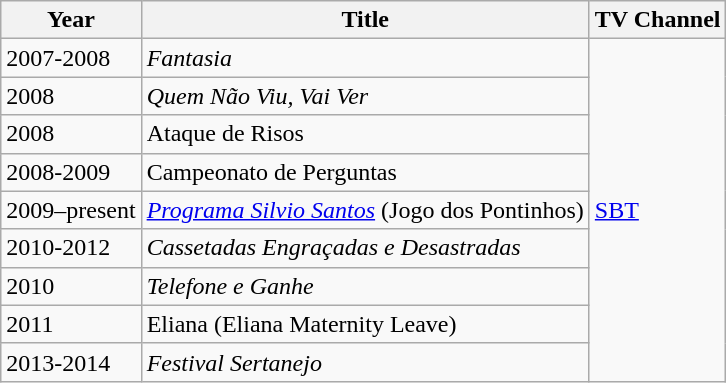<table class="wikitable">
<tr>
<th>Year</th>
<th>Title</th>
<th>TV Channel</th>
</tr>
<tr>
<td>2007-2008</td>
<td><em>Fantasia</em></td>
<td rowspan="9"><a href='#'>SBT</a></td>
</tr>
<tr>
<td>2008</td>
<td><em>Quem Não Viu, Vai Ver</em></td>
</tr>
<tr>
<td>2008</td>
<td>Ataque de Risos</td>
</tr>
<tr>
<td>2008-2009</td>
<td>Campeonato de Perguntas</td>
</tr>
<tr>
<td>2009–present</td>
<td><em><a href='#'>Programa Silvio Santos</a></em> (Jogo dos Pontinhos)</td>
</tr>
<tr>
<td>2010-2012</td>
<td><em>Cassetadas Engraçadas e Desastradas</em></td>
</tr>
<tr>
<td>2010</td>
<td><em>Telefone e Ganhe</em></td>
</tr>
<tr>
<td>2011</td>
<td>Eliana (Eliana Maternity Leave)</td>
</tr>
<tr>
<td>2013-2014</td>
<td><em>Festival Sertanejo</em></td>
</tr>
</table>
